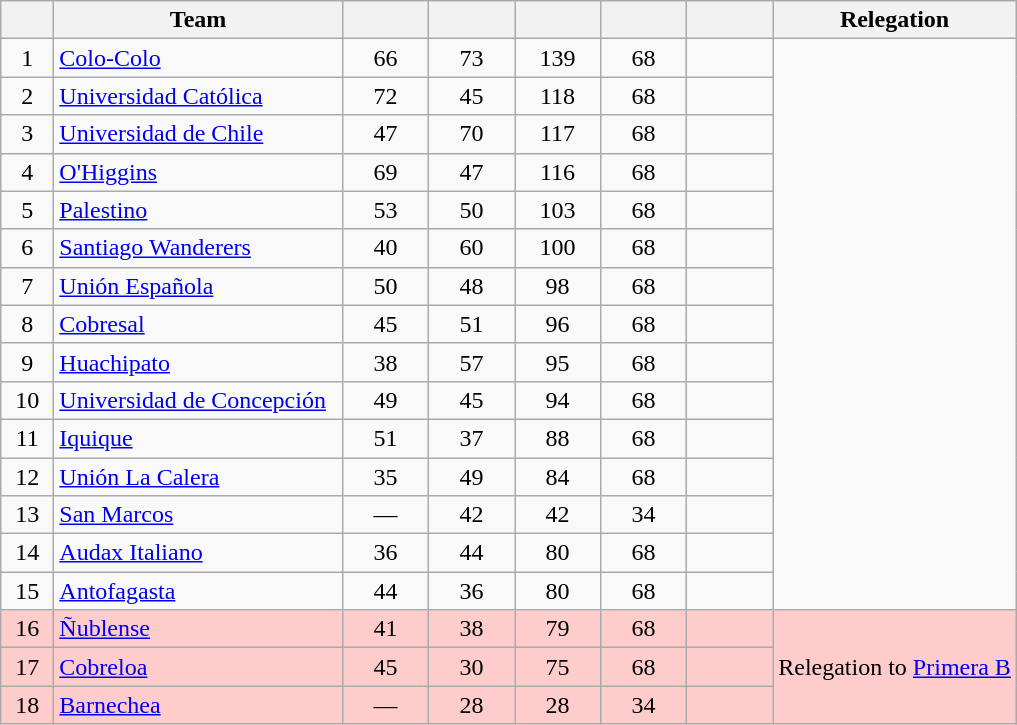<table class="wikitable" style="text-align: center;">
<tr>
<th width=28><br></th>
<th width=185>Team</th>
<th width=50></th>
<th width=50></th>
<th width=50></th>
<th width=50></th>
<th width=50><br></th>
<th>Relegation</th>
</tr>
<tr>
<td>1</td>
<td align="left"><a href='#'>Colo-Colo</a></td>
<td>66</td>
<td>73</td>
<td>139</td>
<td>68</td>
<td><strong></strong></td>
</tr>
<tr>
<td>2</td>
<td align="left"><a href='#'>Universidad Católica</a></td>
<td>72</td>
<td>45</td>
<td>118</td>
<td>68</td>
<td><strong></strong></td>
</tr>
<tr>
<td>3</td>
<td align="left"><a href='#'>Universidad de Chile</a></td>
<td>47</td>
<td>70</td>
<td>117</td>
<td>68</td>
<td><strong></strong></td>
</tr>
<tr>
<td>4</td>
<td align="left"><a href='#'>O'Higgins</a></td>
<td>69</td>
<td>47</td>
<td>116</td>
<td>68</td>
<td><strong></strong></td>
</tr>
<tr>
<td>5</td>
<td align="left"><a href='#'>Palestino</a></td>
<td>53</td>
<td>50</td>
<td>103</td>
<td>68</td>
<td><strong></strong></td>
</tr>
<tr>
<td>6</td>
<td align="left"><a href='#'>Santiago Wanderers</a></td>
<td>40</td>
<td>60</td>
<td>100</td>
<td>68</td>
<td><strong></strong></td>
</tr>
<tr>
<td>7</td>
<td align="left"><a href='#'>Unión Española</a></td>
<td>50</td>
<td>48</td>
<td>98</td>
<td>68</td>
<td><strong></strong></td>
</tr>
<tr>
<td>8</td>
<td align="left"><a href='#'>Cobresal</a></td>
<td>45</td>
<td>51</td>
<td>96</td>
<td>68</td>
<td><strong></strong></td>
</tr>
<tr>
<td>9</td>
<td align="left"><a href='#'>Huachipato</a></td>
<td>38</td>
<td>57</td>
<td>95</td>
<td>68</td>
<td><strong></strong></td>
</tr>
<tr>
<td>10</td>
<td align="left"><a href='#'>Universidad de Concepción</a></td>
<td>49</td>
<td>45</td>
<td>94</td>
<td>68</td>
<td><strong></strong></td>
</tr>
<tr>
<td>11</td>
<td align="left"><a href='#'>Iquique</a></td>
<td>51</td>
<td>37</td>
<td>88</td>
<td>68</td>
<td><strong></strong></td>
</tr>
<tr>
<td>12</td>
<td align="left"><a href='#'>Unión La Calera</a></td>
<td>35</td>
<td>49</td>
<td>84</td>
<td>68</td>
<td><strong></strong></td>
</tr>
<tr>
<td>13</td>
<td align="left"><a href='#'>San Marcos</a></td>
<td>—</td>
<td>42</td>
<td>42</td>
<td>34</td>
<td><strong></strong></td>
</tr>
<tr>
<td>14</td>
<td align="left"><a href='#'>Audax Italiano</a></td>
<td>36</td>
<td>44</td>
<td>80</td>
<td>68</td>
<td><strong></strong></td>
</tr>
<tr>
<td>15</td>
<td align="left"><a href='#'>Antofagasta</a></td>
<td>44</td>
<td>36</td>
<td>80</td>
<td>68</td>
<td><strong></strong></td>
</tr>
<tr bgcolor=#FFCCCC>
<td>16</td>
<td align="left"><a href='#'>Ñublense</a></td>
<td>41</td>
<td>38</td>
<td>79</td>
<td>68</td>
<td><strong></strong></td>
<td rowspan="3">Relegation to <a href='#'>Primera B</a></td>
</tr>
<tr bgcolor=#FFCCCC>
<td>17</td>
<td align="left"><a href='#'>Cobreloa</a></td>
<td>45</td>
<td>30</td>
<td>75</td>
<td>68</td>
<td><strong></strong></td>
</tr>
<tr bgcolor=#FFCCCC>
<td>18</td>
<td align="left"><a href='#'>Barnechea</a></td>
<td>—</td>
<td>28</td>
<td>28</td>
<td>34</td>
<td><strong></strong></td>
</tr>
</table>
